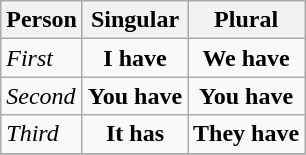<table class="wikitable floatright" border="1">
<tr>
<th>Person</th>
<th>Singular</th>
<th>Plural</th>
</tr>
<tr>
<td><em>First</em></td>
<td style="text-align: center;"><strong>I have</strong></td>
<td style="text-align: center;"><strong>We have</strong></td>
</tr>
<tr>
<td><em>Second</em></td>
<td style="text-align: center;"><strong>You have</strong></td>
<td style="text-align: center;"><strong>You have</strong></td>
</tr>
<tr>
<td><em>Third</em></td>
<td style="text-align: center;"><strong>It has</strong></td>
<td style="text-align: center;"><strong>They have</strong></td>
</tr>
<tr>
</tr>
</table>
